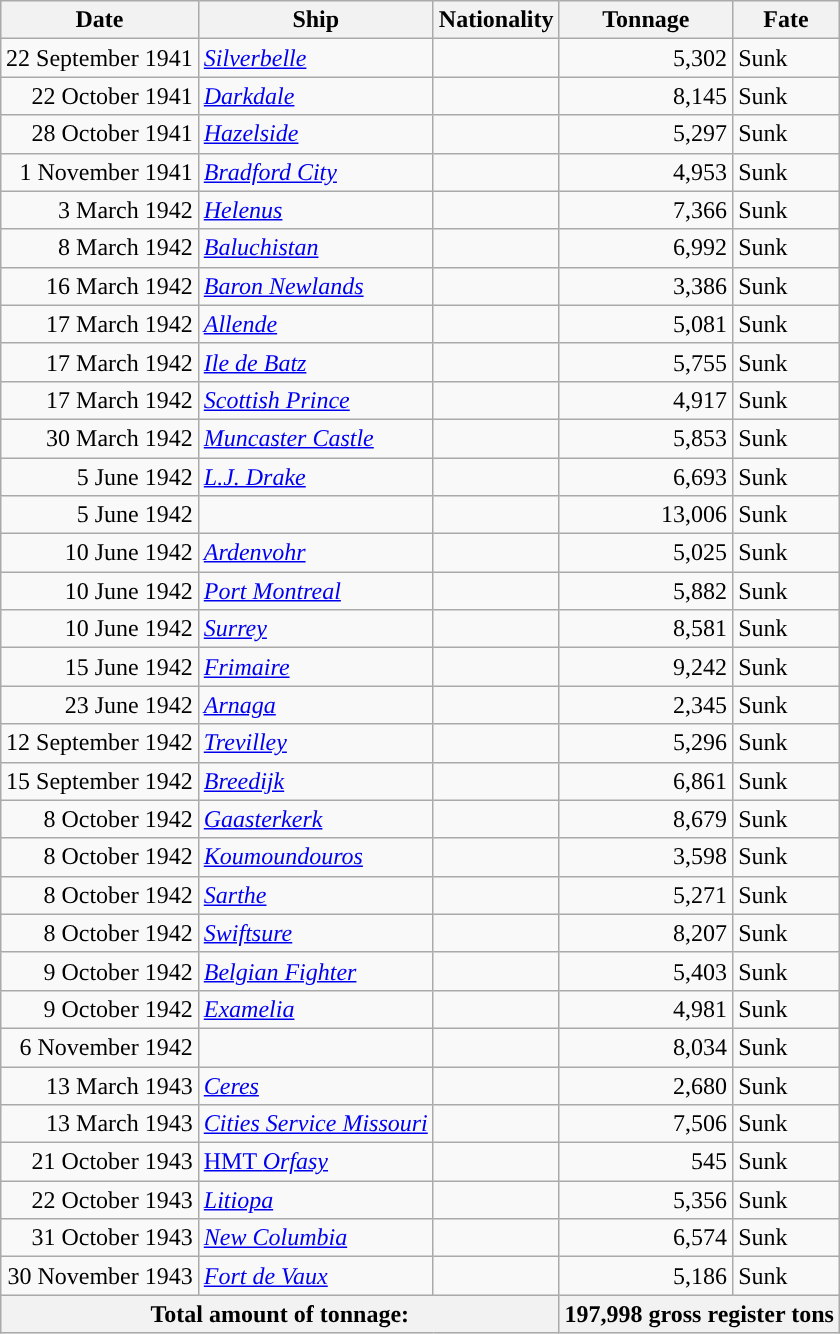<table class="wikitable sortable" style="margin: 1em auto 1em auto;"|->
<tr>
<th>Date</th>
<th>Ship</th>
<th>Nationality</th>
<th>Tonnage</th>
<th>Fate</th>
</tr>
<tr>
<td align="right">22 September 1941</td>
<td align="left"><a href='#'><em>Silverbelle</em></a></td>
<td align="left"></td>
<td align="right">5,302</td>
<td align="left">Sunk</td>
</tr>
<tr>
<td align="right">22 October 1941</td>
<td align="left"><a href='#'><em>Darkdale</em></a></td>
<td align="left"></td>
<td align="right">8,145</td>
<td align="left">Sunk</td>
</tr>
<tr>
<td align="right">28 October 1941</td>
<td align="left"><a href='#'><em>Hazelside</em></a></td>
<td align="left"></td>
<td align="right">5,297</td>
<td align="left">Sunk</td>
</tr>
<tr>
<td align="right">1 November 1941</td>
<td align="left"><a href='#'><em>Bradford City</em></a></td>
<td align="left"></td>
<td align="right">4,953</td>
<td align="left">Sunk</td>
</tr>
<tr>
<td align="right">3 March 1942</td>
<td align="left"><a href='#'><em>Helenus</em></a></td>
<td align="left"></td>
<td align="right">7,366</td>
<td align="left">Sunk</td>
</tr>
<tr>
<td align="right">8 March 1942</td>
<td align="left"><a href='#'><em>Baluchistan</em></a></td>
<td align="left"></td>
<td align="right">6,992</td>
<td align="left">Sunk</td>
</tr>
<tr>
<td align="right">16 March 1942</td>
<td align="left"><a href='#'><em>Baron Newlands</em></a></td>
<td align="left"></td>
<td align="right">3,386</td>
<td align="left">Sunk</td>
</tr>
<tr>
<td align="right">17 March 1942</td>
<td align="left"><a href='#'><em>Allende</em></a></td>
<td align="left"></td>
<td align="right">5,081</td>
<td align="left">Sunk</td>
</tr>
<tr>
<td align="right">17 March 1942</td>
<td align="left"><a href='#'><em>Ile de Batz</em></a></td>
<td align="left"></td>
<td align="right">5,755</td>
<td align="left">Sunk</td>
</tr>
<tr>
<td align="right">17 March 1942</td>
<td align="left"><a href='#'><em>Scottish Prince</em></a></td>
<td align="left"></td>
<td align="right">4,917</td>
<td align="left">Sunk</td>
</tr>
<tr>
<td align="right">30 March 1942</td>
<td align="left"><a href='#'><em>Muncaster Castle</em></a></td>
<td align="left"></td>
<td align="right">5,853</td>
<td align="left">Sunk</td>
</tr>
<tr>
<td align="right">5 June 1942</td>
<td align="left"><a href='#'><em>L.J. Drake</em></a></td>
<td align="left"></td>
<td align="right">6,693</td>
<td align="left">Sunk</td>
</tr>
<tr>
<td align="right">5 June 1942</td>
<td align="left""></td>
<td align="left"></td>
<td align="right">13,006</td>
<td align="left">Sunk</td>
</tr>
<tr>
<td align="right">10 June 1942</td>
<td align="left"><a href='#'><em>Ardenvohr</em></a></td>
<td align="left"></td>
<td align="right">5,025</td>
<td align="left">Sunk</td>
</tr>
<tr>
<td align="right">10 June 1942</td>
<td align="left"><a href='#'><em>Port Montreal</em></a></td>
<td align="left"></td>
<td align="right">5,882</td>
<td align="left">Sunk</td>
</tr>
<tr>
<td align="right">10 June 1942</td>
<td align="left"><a href='#'><em>Surrey</em></a></td>
<td align="left"></td>
<td align="right">8,581</td>
<td align="left">Sunk</td>
</tr>
<tr>
<td align="right">15 June 1942</td>
<td align="left"><a href='#'><em>Frimaire</em></a></td>
<td align="left"></td>
<td align="right">9,242</td>
<td align="left">Sunk</td>
</tr>
<tr>
<td align="right">23 June 1942</td>
<td align="left"><a href='#'><em>Arnaga</em></a></td>
<td align="left"></td>
<td align="right">2,345</td>
<td align="left">Sunk</td>
</tr>
<tr>
<td align="right">12 September 1942</td>
<td align="left"><a href='#'><em>Trevilley</em></a></td>
<td align="left"></td>
<td align="right">5,296</td>
<td align="left">Sunk</td>
</tr>
<tr>
<td align="right">15 September 1942</td>
<td align="left"><a href='#'><em>Breedijk</em></a></td>
<td align="left"></td>
<td align="right">6,861</td>
<td align="left">Sunk</td>
</tr>
<tr>
<td align="right">8 October 1942</td>
<td align="left"><a href='#'><em>Gaasterkerk</em></a></td>
<td align="left"></td>
<td align="right">8,679</td>
<td align="left">Sunk</td>
</tr>
<tr>
<td align="right">8 October 1942</td>
<td align="left"><a href='#'><em>Koumoundouros</em></a></td>
<td align="left"></td>
<td align="right">3,598</td>
<td align="left">Sunk</td>
</tr>
<tr>
<td align="right">8 October 1942</td>
<td align="left"><a href='#'><em>Sarthe</em></a></td>
<td align="left"></td>
<td align="right">5,271</td>
<td align="left">Sunk</td>
</tr>
<tr>
<td align="right">8 October 1942</td>
<td align="left"><a href='#'><em>Swiftsure</em></a></td>
<td align="left"></td>
<td align="right">8,207</td>
<td align="left">Sunk</td>
</tr>
<tr>
<td align="right">9 October 1942</td>
<td align="left"><a href='#'><em>Belgian Fighter</em></a></td>
<td align="left"></td>
<td align="right">5,403</td>
<td align="left">Sunk</td>
</tr>
<tr>
<td align="right">9 October 1942</td>
<td align="left"><a href='#'><em>Examelia</em></a></td>
<td align="left"></td>
<td align="right">4,981</td>
<td align="left">Sunk</td>
</tr>
<tr>
<td align="right">6 November 1942</td>
<td align="left"></td>
<td align="left"></td>
<td align="right">8,034</td>
<td align="left">Sunk</td>
</tr>
<tr>
<td align="right">13 March 1943</td>
<td align="left"><a href='#'><em>Ceres</em></a></td>
<td align="left"></td>
<td align="right">2,680</td>
<td align="left">Sunk</td>
</tr>
<tr>
<td align="right">13 March 1943</td>
<td align="left"><a href='#'><em>Cities Service Missouri</em></a></td>
<td align="left"></td>
<td align="right">7,506</td>
<td align="left">Sunk</td>
</tr>
<tr>
<td align="right">21 October 1943</td>
<td align="left"><a href='#'>HMT <em>Orfasy</em></a></td>
<td align="left"></td>
<td align="right">545</td>
<td align="left">Sunk</td>
</tr>
<tr>
<td align="right">22 October 1943</td>
<td align="left"><a href='#'><em>Litiopa</em></a></td>
<td align="left"></td>
<td align="right">5,356</td>
<td align="left">Sunk</td>
</tr>
<tr>
<td align="right">31 October 1943</td>
<td align="left"><a href='#'><em>New Columbia</em></a></td>
<td align="left"></td>
<td align="right">6,574</td>
<td align="left">Sunk</td>
</tr>
<tr>
<td align="right">30 November 1943</td>
<td align="left"><a href='#'><em>Fort de Vaux</em></a></td>
<td align="left"></td>
<td align="right">5,186</td>
<td align="left">Sunk</td>
</tr>
<tr>
<th colspan="3" class="unsortable" style="text-align:left”">Total amount of tonnage:</th>
<th colspan="2" class="unsortable" style="text-align:left”">197,998 gross register tons</th>
</tr>
</table>
